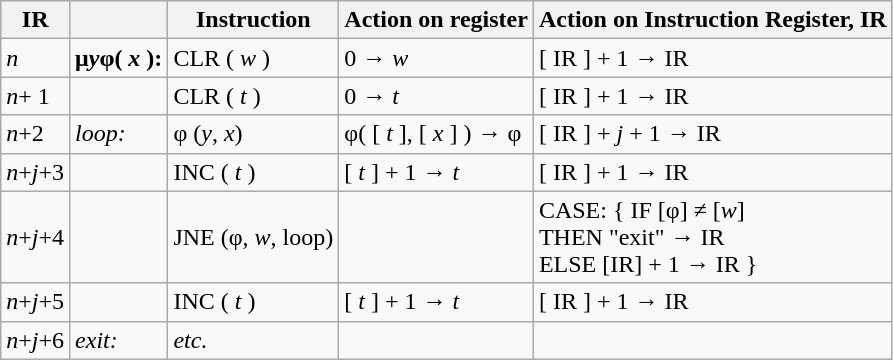<table class="wikitable" style="text-align:left; ">
<tr>
<th>IR</th>
<th></th>
<th>Instruction</th>
<th>Action on register</th>
<th>Action on Instruction Register, IR</th>
</tr>
<tr>
<td><em>n</em></td>
<td><strong>μ<em>y</em>φ( <em>x</em> ):</strong></td>
<td style="text-align:left;">CLR ( <em>w</em> )</td>
<td>0 → <em>w</em></td>
<td>[ IR ] + 1 → IR</td>
</tr>
<tr>
<td><em>n</em>+ 1</td>
<td></td>
<td style="text-align:left;">CLR ( <em>t</em> )</td>
<td>0 → <em>t</em></td>
<td>[ IR ] + 1 → IR</td>
</tr>
<tr>
<td><em>n</em>+2</td>
<td><em>loop:</em></td>
<td style="text-align:left;">φ (<em>y</em>, <em>x</em>)</td>
<td>φ( [ <em>t</em> ], [ <em>x</em> ] ) → φ</td>
<td>[ IR ] + <em>j</em> + 1 → IR</td>
</tr>
<tr>
<td><em>n</em>+<em>j</em>+3</td>
<td></td>
<td style="text-align:left;">INC ( <em>t</em> )</td>
<td>[ <em>t</em> ] + 1 → <em>t</em></td>
<td>[ IR ] + 1 → IR</td>
</tr>
<tr>
<td><em>n</em>+<em>j</em>+4</td>
<td></td>
<td style="text-align:left;">JNE (φ, <em>w</em>, loop)</td>
<td></td>
<td>CASE: {  IF [φ] ≠ [<em>w</em>]<br>THEN "exit" → IR <br> ELSE [IR] + 1 → IR }</td>
</tr>
<tr>
<td><em>n</em>+<em>j</em>+5</td>
<td></td>
<td style="text-align:left;">INC ( <em>t</em> )</td>
<td>[ <em>t</em> ] + 1 → <em>t</em></td>
<td>[ IR ] + 1 → IR</td>
</tr>
<tr>
<td><em>n</em>+<em>j</em>+6</td>
<td><em>exit:</em></td>
<td><em>etc.</em></td>
<td></td>
<td></td>
</tr>
</table>
